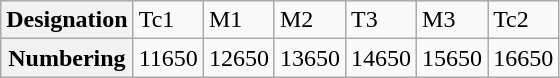<table class="wikitable">
<tr>
<th>Designation</th>
<td>Tc1</td>
<td>M1</td>
<td>M2</td>
<td>T3</td>
<td>M3</td>
<td>Tc2</td>
</tr>
<tr>
<th>Numbering</th>
<td>11650</td>
<td>12650</td>
<td>13650</td>
<td>14650</td>
<td>15650</td>
<td>16650</td>
</tr>
</table>
